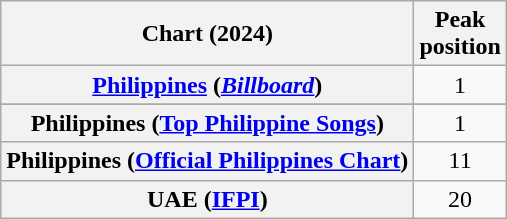<table class="wikitable sortable plainrowheaders" style="text-align:center">
<tr>
<th scope="col">Chart (2024)</th>
<th scope="col">Peak<br>position</th>
</tr>
<tr>
<th scope="row"><a href='#'>Philippines</a> (<a href='#'><em>Billboard</em></a>)</th>
<td>1</td>
</tr>
<tr>
</tr>
<tr>
<th scope="row">Philippines (<a href='#'>Top Philippine Songs</a>)</th>
<td>1</td>
</tr>
<tr>
<th scope="row">Philippines (<a href='#'>Official Philippines Chart</a>)</th>
<td>11</td>
</tr>
<tr>
<th scope="row">UAE (<a href='#'>IFPI</a>)</th>
<td>20</td>
</tr>
</table>
